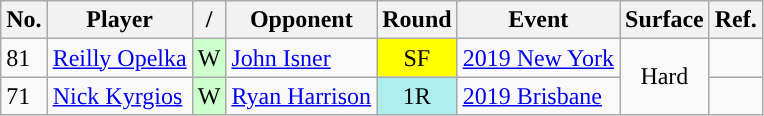<table class="wikitable sortable">
<tr>
<th scope="col">No.</th>
<th scope="col">Player</th>
<th scope="col">/</th>
<th scope="col">Opponent</th>
<th scope="col">Round</th>
<th scope="col">Event</th>
<th scope="col">Surface</th>
<th scope="col" class=unsortable>Ref.</th>
</tr>
<tr>
<td>81</td>
<td> <a href='#'>Reilly Opelka</a></td>
<td style="text-align:center;; background:#CCFFCC"">W</td>
<td> <a href='#'>John Isner</a></td>
<td bgcolor=yellow style="text-align:center;">SF</td>
<td><a href='#'>2019 New York</a></td>
<td rowspan="2" style="text-align:center">Hard</td>
<td></td>
</tr>
<tr>
<td>71</td>
<td> <a href='#'>Nick Kyrgios</a></td>
<td style="text-align:center;; background:#CCFFCC"">W</td>
<td> <a href='#'>Ryan Harrison</a></td>
<td style="background:#afeeee; text-align:center";">1R</td>
<td><a href='#'>2019 Brisbane</a></td>
<td></td>
</tr>
</table>
